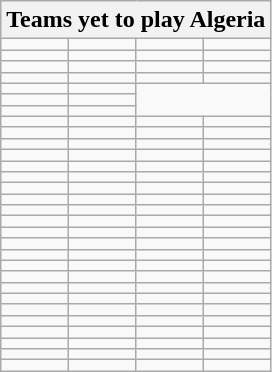<table class="wikitable" align=top right>
<tr>
<th colspan=4>Teams yet to play Algeria</th>
</tr>
<tr>
<td></td>
<td></td>
<td></td>
</tr>
<tr>
<td></td>
<td></td>
<td></td>
<td></td>
</tr>
<tr>
<td></td>
<td></td>
<td></td>
<td></td>
</tr>
<tr>
<td></td>
<td></td>
<td></td>
<td></td>
</tr>
<tr>
<td></td>
<td></td>
</tr>
<tr>
<td></td>
<td></td>
</tr>
<tr>
<td></td>
<td></td>
</tr>
<tr>
<td></td>
<td></td>
<td></td>
<td></td>
</tr>
<tr>
<td></td>
<td></td>
<td></td>
<td></td>
</tr>
<tr>
<td></td>
<td></td>
<td></td>
<td></td>
</tr>
<tr>
<td></td>
<td></td>
<td></td>
<td></td>
</tr>
<tr>
<td></td>
<td></td>
<td></td>
<td></td>
</tr>
<tr>
<td></td>
<td></td>
<td></td>
<td></td>
</tr>
<tr>
<td></td>
<td></td>
<td></td>
<td></td>
</tr>
<tr>
<td></td>
<td></td>
<td></td>
<td></td>
</tr>
<tr>
<td></td>
<td></td>
<td></td>
<td></td>
</tr>
<tr>
<td></td>
<td></td>
<td></td>
<td></td>
</tr>
<tr>
<td></td>
<td></td>
<td></td>
<td></td>
</tr>
<tr>
<td></td>
<td></td>
<td></td>
<td></td>
</tr>
<tr>
<td></td>
<td></td>
<td></td>
<td></td>
</tr>
<tr>
<td></td>
<td></td>
<td></td>
<td></td>
</tr>
<tr>
<td></td>
<td></td>
<td></td>
<td></td>
</tr>
<tr>
<td></td>
<td></td>
<td></td>
<td></td>
</tr>
<tr>
<td></td>
<td></td>
<td></td>
<td></td>
</tr>
<tr>
<td></td>
<td></td>
<td></td>
<td></td>
</tr>
<tr>
<td></td>
<td></td>
<td></td>
</tr>
<tr>
<td></td>
<td></td>
<td></td>
<td></td>
</tr>
<tr>
<td></td>
<td></td>
<td></td>
</tr>
<tr>
<td></td>
<td></td>
<td></td>
<td></td>
</tr>
<tr>
<td></td>
<td></td>
<td></td>
<td></td>
</tr>
</table>
